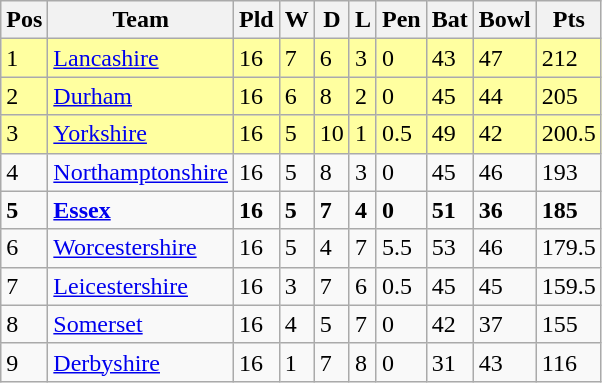<table class="wikitable">
<tr>
<th>Pos</th>
<th>Team</th>
<th>Pld</th>
<th>W</th>
<th>D</th>
<th>L</th>
<th>Pen</th>
<th>Bat</th>
<th>Bowl</th>
<th>Pts</th>
</tr>
<tr bgcolor="#ffffa0">
<td>1</td>
<td><a href='#'>Lancashire</a></td>
<td>16</td>
<td>7</td>
<td>6</td>
<td>3</td>
<td>0</td>
<td>43</td>
<td>47</td>
<td>212</td>
</tr>
<tr bgcolor="#ffffa0">
<td>2</td>
<td><a href='#'>Durham</a></td>
<td>16</td>
<td>6</td>
<td>8</td>
<td>2</td>
<td>0</td>
<td>45</td>
<td>44</td>
<td>205</td>
</tr>
<tr bgcolor="#ffffa0">
<td>3</td>
<td><a href='#'>Yorkshire</a></td>
<td>16</td>
<td>5</td>
<td>10</td>
<td>1</td>
<td>0.5</td>
<td>49</td>
<td>42</td>
<td>200.5</td>
</tr>
<tr>
<td>4</td>
<td><a href='#'>Northamptonshire</a></td>
<td>16</td>
<td>5</td>
<td>8</td>
<td>3</td>
<td>0</td>
<td>45</td>
<td>46</td>
<td>193</td>
</tr>
<tr>
<td><strong>5</strong></td>
<td><strong><a href='#'>Essex</a></strong></td>
<td><strong>16</strong></td>
<td><strong>5</strong></td>
<td><strong>7</strong></td>
<td><strong>4</strong></td>
<td><strong>0</strong></td>
<td><strong>51</strong></td>
<td><strong>36</strong></td>
<td><strong>185</strong></td>
</tr>
<tr>
<td>6</td>
<td><a href='#'>Worcestershire</a></td>
<td>16</td>
<td>5</td>
<td>4</td>
<td>7</td>
<td>5.5</td>
<td>53</td>
<td>46</td>
<td>179.5</td>
</tr>
<tr>
<td>7</td>
<td><a href='#'>Leicestershire</a></td>
<td>16</td>
<td>3</td>
<td>7</td>
<td>6</td>
<td>0.5</td>
<td>45</td>
<td>45</td>
<td>159.5</td>
</tr>
<tr>
<td>8</td>
<td><a href='#'>Somerset</a></td>
<td>16</td>
<td>4</td>
<td>5</td>
<td>7</td>
<td>0</td>
<td>42</td>
<td>37</td>
<td>155</td>
</tr>
<tr>
<td>9</td>
<td><a href='#'>Derbyshire</a></td>
<td>16</td>
<td>1</td>
<td>7</td>
<td>8</td>
<td>0</td>
<td>31</td>
<td>43</td>
<td>116</td>
</tr>
</table>
